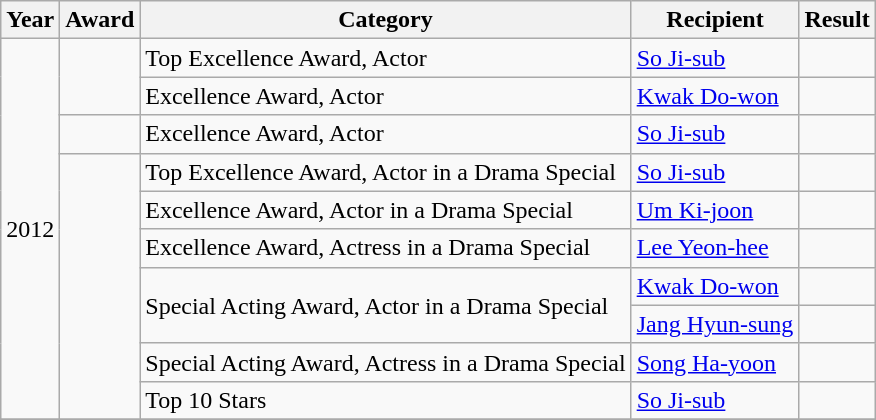<table class=wikitable>
<tr>
<th>Year</th>
<th>Award</th>
<th>Category</th>
<th>Recipient</th>
<th>Result</th>
</tr>
<tr>
<td rowspan=10>2012</td>
<td rowspan=2></td>
<td>Top Excellence Award, Actor</td>
<td><a href='#'>So Ji-sub</a></td>
<td></td>
</tr>
<tr>
<td>Excellence Award, Actor</td>
<td><a href='#'>Kwak Do-won</a></td>
<td></td>
</tr>
<tr>
<td></td>
<td>Excellence Award, Actor</td>
<td><a href='#'>So Ji-sub</a></td>
<td></td>
</tr>
<tr>
<td rowspan=7></td>
<td>Top Excellence Award, Actor in a Drama Special</td>
<td><a href='#'>So Ji-sub</a></td>
<td></td>
</tr>
<tr>
<td>Excellence Award, Actor in a Drama Special</td>
<td><a href='#'>Um Ki-joon</a></td>
<td></td>
</tr>
<tr>
<td>Excellence Award, Actress in a Drama Special</td>
<td><a href='#'>Lee Yeon-hee</a></td>
<td></td>
</tr>
<tr>
<td rowspan=2>Special Acting Award, Actor in a Drama Special</td>
<td><a href='#'>Kwak Do-won</a></td>
<td></td>
</tr>
<tr>
<td><a href='#'>Jang Hyun-sung</a></td>
<td></td>
</tr>
<tr>
<td>Special Acting Award, Actress in a Drama Special</td>
<td><a href='#'>Song Ha-yoon</a></td>
<td></td>
</tr>
<tr>
<td>Top 10 Stars</td>
<td><a href='#'>So Ji-sub</a></td>
<td></td>
</tr>
<tr>
</tr>
</table>
